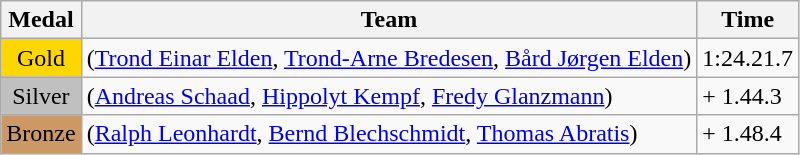<table class="wikitable">
<tr>
<th>Medal</th>
<th>Team</th>
<th>Time</th>
</tr>
<tr>
<td style="text-align:center;background-color:gold;">Gold</td>
<td> (<a href='#'>Trond Einar Elden</a>, <a href='#'>Trond-Arne Bredesen</a>, <a href='#'>Bård Jørgen Elden</a>)</td>
<td>1:24.21.7</td>
</tr>
<tr>
<td style="text-align:center;background-color:silver;">Silver</td>
<td> (<a href='#'>Andreas Schaad</a>, <a href='#'>Hippolyt Kempf</a>, <a href='#'>Fredy Glanzmann</a>)</td>
<td>+ 1.44.3</td>
</tr>
<tr>
<td style="text-align:center;background-color:#CC9966;">Bronze</td>
<td> (<a href='#'>Ralph Leonhardt</a>, <a href='#'>Bernd Blechschmidt</a>, <a href='#'>Thomas Abratis</a>)</td>
<td>+ 1.48.4</td>
</tr>
</table>
